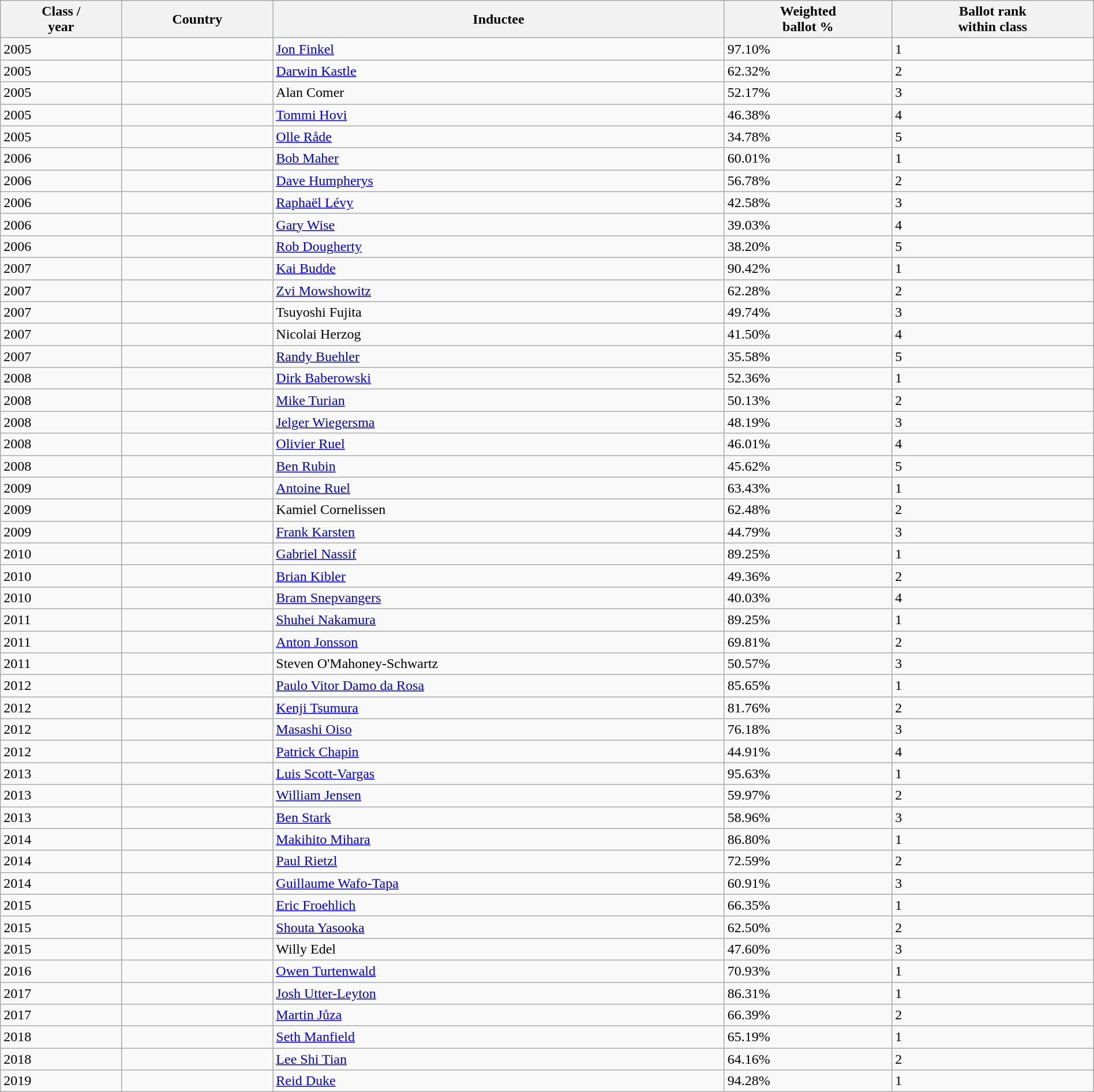<table class="wikitable sortable" width="100%" border="1" align="center">
<tr>
<th>Class /<br>year</th>
<th>Country</th>
<th>Inductee</th>
<th>Weighted<br>ballot %</th>
<th>Ballot rank<br>within class</th>
</tr>
<tr>
<td>2005</td>
<td></td>
<td><a href='#'>Jon Finkel</a></td>
<td>97.10%</td>
<td>1</td>
</tr>
<tr>
<td>2005</td>
<td></td>
<td><a href='#'>Darwin Kastle</a></td>
<td>62.32%</td>
<td>2</td>
</tr>
<tr>
<td>2005</td>
<td></td>
<td>Alan Comer</td>
<td>52.17%</td>
<td>3</td>
</tr>
<tr>
<td>2005</td>
<td></td>
<td><a href='#'>Tommi Hovi</a></td>
<td>46.38%</td>
<td>4</td>
</tr>
<tr>
<td>2005</td>
<td></td>
<td><a href='#'>Olle Råde</a></td>
<td>34.78%</td>
<td>5</td>
</tr>
<tr>
<td>2006</td>
<td></td>
<td><a href='#'>Bob Maher</a></td>
<td>60.01%</td>
<td>1</td>
</tr>
<tr>
<td>2006</td>
<td></td>
<td><a href='#'>Dave Humpherys</a></td>
<td>56.78%</td>
<td>2</td>
</tr>
<tr>
<td>2006</td>
<td></td>
<td><a href='#'>Raphaël Lévy</a></td>
<td>42.58%</td>
<td>3</td>
</tr>
<tr>
<td>2006</td>
<td></td>
<td><a href='#'>Gary Wise</a></td>
<td>39.03%</td>
<td>4</td>
</tr>
<tr>
<td>2006</td>
<td></td>
<td><a href='#'>Rob Dougherty</a></td>
<td>38.20%</td>
<td>5</td>
</tr>
<tr>
<td>2007</td>
<td></td>
<td><a href='#'>Kai Budde</a></td>
<td>90.42%</td>
<td>1</td>
</tr>
<tr>
<td>2007</td>
<td></td>
<td><a href='#'>Zvi Mowshowitz</a></td>
<td>62.28%</td>
<td>2</td>
</tr>
<tr>
<td>2007</td>
<td></td>
<td>Tsuyoshi Fujita</td>
<td>49.74%</td>
<td>3</td>
</tr>
<tr>
<td>2007</td>
<td></td>
<td>Nicolai Herzog</td>
<td>41.50%</td>
<td>4</td>
</tr>
<tr>
<td>2007</td>
<td></td>
<td><a href='#'>Randy Buehler</a></td>
<td>35.58%</td>
<td>5</td>
</tr>
<tr>
<td>2008</td>
<td></td>
<td><a href='#'>Dirk Baberowski</a></td>
<td>52.36%</td>
<td>1</td>
</tr>
<tr>
<td>2008</td>
<td></td>
<td><a href='#'>Mike Turian</a></td>
<td>50.13%</td>
<td>2</td>
</tr>
<tr>
<td>2008</td>
<td></td>
<td><a href='#'>Jelger Wiegersma</a></td>
<td>48.19%</td>
<td>3</td>
</tr>
<tr>
<td>2008</td>
<td></td>
<td><a href='#'>Olivier Ruel</a></td>
<td>46.01%</td>
<td>4</td>
</tr>
<tr>
<td>2008</td>
<td></td>
<td><a href='#'>Ben Rubin</a></td>
<td>45.62%</td>
<td>5</td>
</tr>
<tr>
<td>2009</td>
<td></td>
<td><a href='#'>Antoine Ruel</a></td>
<td>63.43%</td>
<td>1</td>
</tr>
<tr>
<td>2009</td>
<td></td>
<td>Kamiel Cornelissen</td>
<td>62.48%</td>
<td>2</td>
</tr>
<tr>
<td>2009</td>
<td></td>
<td><a href='#'>Frank Karsten</a></td>
<td>44.79%</td>
<td>3</td>
</tr>
<tr>
<td>2010</td>
<td></td>
<td><a href='#'>Gabriel Nassif</a></td>
<td>89.25%</td>
<td>1</td>
</tr>
<tr>
<td>2010</td>
<td></td>
<td><a href='#'>Brian Kibler</a></td>
<td>49.36%</td>
<td>2</td>
</tr>
<tr>
<td>2010</td>
<td></td>
<td><a href='#'>Bram Snepvangers</a></td>
<td>40.03%</td>
<td>4</td>
</tr>
<tr>
<td>2011</td>
<td></td>
<td><a href='#'>Shuhei Nakamura</a></td>
<td>89.25%</td>
<td>1</td>
</tr>
<tr>
<td>2011</td>
<td></td>
<td><a href='#'>Anton Jonsson</a></td>
<td>69.81%</td>
<td>2</td>
</tr>
<tr>
<td>2011</td>
<td></td>
<td>Steven O'Mahoney-Schwartz</td>
<td>50.57%</td>
<td>3</td>
</tr>
<tr>
<td>2012</td>
<td></td>
<td><a href='#'>Paulo Vitor Damo da Rosa</a></td>
<td>85.65%</td>
<td>1</td>
</tr>
<tr>
<td>2012</td>
<td></td>
<td><a href='#'>Kenji Tsumura</a></td>
<td>81.76%</td>
<td>2</td>
</tr>
<tr>
<td>2012</td>
<td></td>
<td><a href='#'>Masashi Oiso</a></td>
<td>76.18%</td>
<td>3</td>
</tr>
<tr>
<td>2012</td>
<td></td>
<td><a href='#'>Patrick Chapin</a></td>
<td>44.91%</td>
<td>4</td>
</tr>
<tr>
<td>2013</td>
<td></td>
<td><a href='#'>Luis Scott-Vargas</a></td>
<td>95.63%</td>
<td>1</td>
</tr>
<tr>
<td>2013</td>
<td></td>
<td><a href='#'>William Jensen</a></td>
<td>59.97%</td>
<td>2</td>
</tr>
<tr>
<td>2013</td>
<td></td>
<td><a href='#'>Ben Stark</a></td>
<td>58.96%</td>
<td>3</td>
</tr>
<tr>
<td>2014</td>
<td></td>
<td><a href='#'>Makihito Mihara</a></td>
<td>86.80%</td>
<td>1</td>
</tr>
<tr>
<td>2014</td>
<td></td>
<td><a href='#'>Paul Rietzl</a></td>
<td>72.59%</td>
<td>2</td>
</tr>
<tr>
<td>2014</td>
<td></td>
<td><a href='#'>Guillaume Wafo-Tapa</a></td>
<td>60.91%</td>
<td>3</td>
</tr>
<tr>
<td>2015</td>
<td></td>
<td><a href='#'>Eric Froehlich</a></td>
<td>66.35%</td>
<td>1</td>
</tr>
<tr>
<td>2015</td>
<td></td>
<td><a href='#'>Shouta Yasooka</a></td>
<td>62.50%</td>
<td>2</td>
</tr>
<tr>
<td>2015</td>
<td></td>
<td>Willy Edel</td>
<td>47.60%</td>
<td>3</td>
</tr>
<tr>
<td>2016</td>
<td></td>
<td><a href='#'>Owen Turtenwald</a></td>
<td>70.93%</td>
<td>1</td>
</tr>
<tr>
<td>2017</td>
<td></td>
<td><a href='#'>Josh Utter-Leyton</a></td>
<td>86.31%</td>
<td>1</td>
</tr>
<tr>
<td>2017</td>
<td></td>
<td><a href='#'>Martin Jůza</a></td>
<td>66.39%</td>
<td>2</td>
</tr>
<tr>
<td>2018</td>
<td></td>
<td><a href='#'>Seth Manfield</a></td>
<td>65.19%</td>
<td>1</td>
</tr>
<tr>
<td>2018</td>
<td></td>
<td><a href='#'>Lee Shi Tian</a></td>
<td>64.16%</td>
<td>2</td>
</tr>
<tr>
<td>2019</td>
<td></td>
<td><a href='#'>Reid Duke</a></td>
<td>94.28%</td>
<td>1</td>
</tr>
</table>
